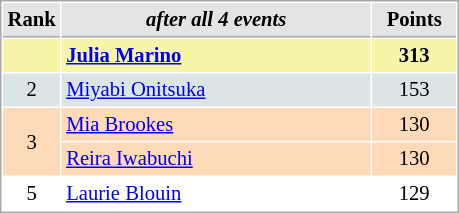<table cellspacing="1" cellpadding="3" style="border:1px solid #AAAAAA;font-size:86%">
<tr style="background-color: #E4E4E4;">
<th style="border-bottom:1px solid #AAAAAA; width: 10px;">Rank</th>
<th style="border-bottom:1px solid #AAAAAA; width: 200px;"><em>after all 4 events</em></th>
<th style="border-bottom:1px solid #AAAAAA; width: 50px;">Points</th>
</tr>
<tr style="background:#f7f6a8;">
<td align=center></td>
<td> <strong><a href='#'>Julia Marino</a></strong></td>
<td align=center><strong>313</strong></td>
</tr>
<tr style="background:#dce5e5;">
<td align=center>2</td>
<td> <a href='#'>Miyabi Onitsuka</a></td>
<td align=center>153</td>
</tr>
<tr style="background:#ffdab9;">
<td align=center rowspan=2>3</td>
<td> <a href='#'>Mia Brookes</a></td>
<td align=center>130</td>
</tr>
<tr style="background:#ffdab9;">
<td> <a href='#'>Reira Iwabuchi</a></td>
<td align=center>130</td>
</tr>
<tr>
<td align=center>5</td>
<td> <a href='#'>Laurie Blouin</a></td>
<td align=center>129</td>
</tr>
</table>
